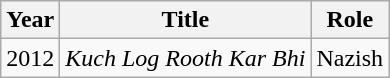<table class="wikitable sortable plainrowheaders">
<tr style="text-align:center;">
<th scope="col">Year</th>
<th scope="col">Title</th>
<th scope="col">Role</th>
</tr>
<tr>
<td>2012</td>
<td><em>Kuch Log Rooth Kar Bhi</td>
<td>Nazish</td>
</tr>
</table>
